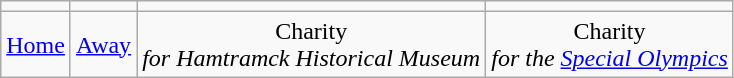<table class=wikitable style="text-align: center;">
<tr>
<td></td>
<td></td>
<td></td>
<td></td>
</tr>
<tr>
<td><a href='#'>Home</a></td>
<td><a href='#'>Away</a></td>
<td>Charity<br><em>for Hamtramck Historical Museum</em></td>
<td>Charity<br><em>for the <a href='#'>Special Olympics</a></em></td>
</tr>
</table>
